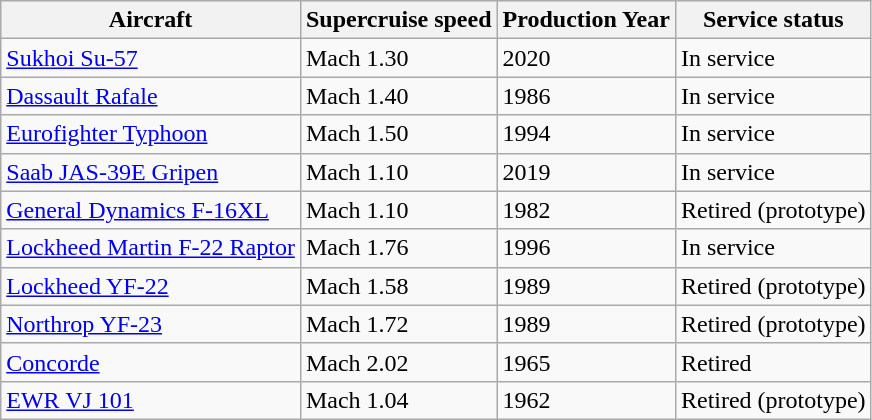<table class="wikitable sortable">
<tr>
<th>Aircraft</th>
<th>Supercruise speed</th>
<th>Production Year</th>
<th>Service status</th>
</tr>
<tr>
<td><a href='#'>Sukhoi Su-57</a></td>
<td>Mach 1.30</td>
<td>2020</td>
<td>In service</td>
</tr>
<tr>
<td><a href='#'>Dassault Rafale</a></td>
<td>Mach 1.40</td>
<td>1986</td>
<td>In service</td>
</tr>
<tr>
<td><a href='#'>Eurofighter Typhoon</a></td>
<td>Mach 1.50</td>
<td>1994</td>
<td>In service</td>
</tr>
<tr>
<td><a href='#'>Saab JAS-39E Gripen</a></td>
<td>Mach 1.10</td>
<td>2019</td>
<td>In service</td>
</tr>
<tr>
<td><a href='#'>General Dynamics F-16XL</a></td>
<td>Mach 1.10</td>
<td>1982</td>
<td>Retired (prototype)</td>
</tr>
<tr>
<td><a href='#'>Lockheed Martin F-22 Raptor</a></td>
<td>Mach 1.76</td>
<td>1996</td>
<td>In service</td>
</tr>
<tr>
<td><a href='#'>Lockheed YF-22</a></td>
<td>Mach 1.58</td>
<td>1989</td>
<td>Retired (prototype)</td>
</tr>
<tr>
<td><a href='#'>Northrop YF-23</a></td>
<td>Mach 1.72</td>
<td>1989</td>
<td>Retired (prototype)</td>
</tr>
<tr>
<td><a href='#'>Concorde</a></td>
<td>Mach 2.02</td>
<td>1965</td>
<td>Retired</td>
</tr>
<tr>
<td><a href='#'>EWR VJ 101</a></td>
<td>Mach 1.04</td>
<td>1962</td>
<td>Retired (prototype)</td>
</tr>
</table>
